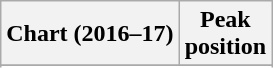<table class="wikitable sortable plainrowheaders" style="text-align:center">
<tr>
<th scope="col">Chart (2016–17)</th>
<th scope="col">Peak<br>position</th>
</tr>
<tr>
</tr>
<tr>
</tr>
</table>
